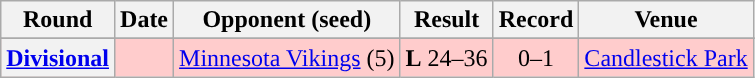<table class="wikitable" style="text-align:center">
<tr>
<th>Round</th>
<th>Date</th>
<th>Opponent (seed)</th>
<th>Result</th>
<th>Record</th>
<th>Venue</th>
</tr>
<tr>
</tr>
<tr style="background:#fcc">
<th><a href='#'>Divisional</a></th>
<td></td>
<td><a href='#'>Minnesota Vikings</a> (5)</td>
<td><strong>L</strong> 24–36</td>
<td>0–1</td>
<td><a href='#'>Candlestick Park</a></td>
</tr>
</table>
